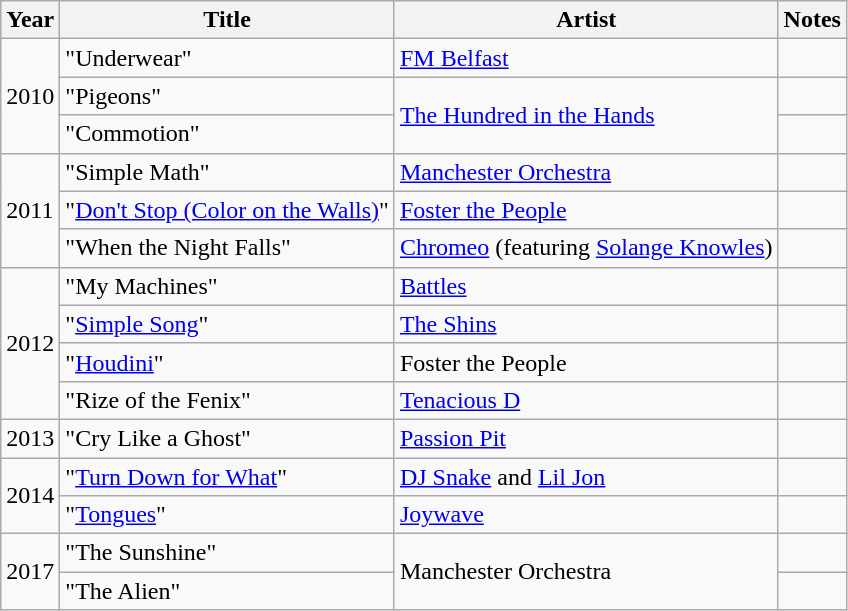<table class="wikitable">
<tr>
<th>Year</th>
<th>Title</th>
<th>Artist</th>
<th>Notes</th>
</tr>
<tr>
<td rowspan="3">2010</td>
<td>"Underwear"</td>
<td><a href='#'>FM Belfast</a></td>
<td></td>
</tr>
<tr>
<td>"Pigeons"</td>
<td rowspan="2"><a href='#'>The Hundred in the Hands</a></td>
<td></td>
</tr>
<tr>
<td>"Commotion"</td>
<td></td>
</tr>
<tr>
<td rowspan="3">2011</td>
<td>"Simple Math"</td>
<td><a href='#'>Manchester Orchestra</a></td>
<td></td>
</tr>
<tr>
<td>"<a href='#'>Don't Stop (Color on the Walls)</a>"</td>
<td><a href='#'>Foster the People</a></td>
<td></td>
</tr>
<tr>
<td>"When the Night Falls"</td>
<td><a href='#'>Chromeo</a> (featuring <a href='#'>Solange Knowles</a>)</td>
<td></td>
</tr>
<tr>
<td rowspan="4">2012</td>
<td>"My Machines"</td>
<td><a href='#'>Battles</a></td>
<td></td>
</tr>
<tr>
<td>"<a href='#'>Simple Song</a>"</td>
<td><a href='#'>The Shins</a></td>
<td></td>
</tr>
<tr>
<td>"<a href='#'>Houdini</a>"</td>
<td>Foster the People</td>
<td></td>
</tr>
<tr>
<td>"Rize of the Fenix"</td>
<td><a href='#'>Tenacious D</a></td>
<td></td>
</tr>
<tr>
<td>2013</td>
<td>"Cry Like a Ghost"</td>
<td><a href='#'>Passion Pit</a></td>
<td></td>
</tr>
<tr>
<td rowspan="2">2014</td>
<td>"<a href='#'>Turn Down for What</a>"</td>
<td><a href='#'>DJ Snake</a> and <a href='#'>Lil Jon</a></td>
<td></td>
</tr>
<tr>
<td>"<a href='#'>Tongues</a>"</td>
<td><a href='#'>Joywave</a></td>
<td></td>
</tr>
<tr>
<td rowspan=2>2017</td>
<td>"The Sunshine"</td>
<td rowspan=2>Manchester Orchestra</td>
<td></td>
</tr>
<tr>
<td>"The Alien"</td>
<td></td>
</tr>
</table>
